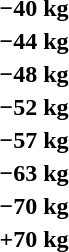<table>
<tr>
<th rowspan=2>−40 kg</th>
<td rowspan=2></td>
<td rowspan=2></td>
<td></td>
</tr>
<tr>
<td></td>
</tr>
<tr>
<th rowspan=2>−44 kg</th>
<td rowspan=2></td>
<td rowspan=2></td>
<td></td>
</tr>
<tr>
<td></td>
</tr>
<tr>
<th rowspan=2>−48 kg</th>
<td rowspan=2></td>
<td rowspan=2></td>
<td></td>
</tr>
<tr>
<td></td>
</tr>
<tr>
<th rowspan=2>−52 kg</th>
<td rowspan=2></td>
<td rowspan=2></td>
<td></td>
</tr>
<tr>
<td></td>
</tr>
<tr>
<th rowspan=2>−57 kg</th>
<td rowspan=2></td>
<td rowspan=2></td>
<td></td>
</tr>
<tr>
<td></td>
</tr>
<tr>
<th rowspan=2>−63 kg</th>
<td rowspan=2></td>
<td rowspan=2></td>
<td></td>
</tr>
<tr>
<td></td>
</tr>
<tr>
<th rowspan=2>−70 kg</th>
<td rowspan=2></td>
<td rowspan=2></td>
<td></td>
</tr>
<tr>
<td></td>
</tr>
<tr>
<th rowspan=2>+70 kg</th>
<td rowspan=2></td>
<td rowspan=2></td>
<td></td>
</tr>
<tr>
<td></td>
</tr>
</table>
